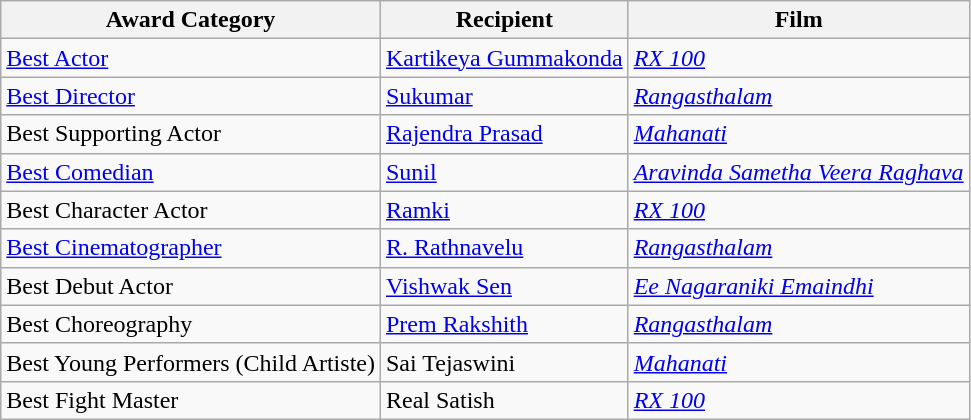<table class="wikitable sortable">
<tr>
<th>Award Category</th>
<th>Recipient</th>
<th>Film</th>
</tr>
<tr>
<td><a href='#'>Best Actor</a></td>
<td><a href='#'>Kartikeya Gummakonda</a></td>
<td><a href='#'><em>RX 100</em></a></td>
</tr>
<tr>
<td><a href='#'>Best Director</a></td>
<td><a href='#'>Sukumar</a></td>
<td><em><a href='#'>Rangasthalam</a></em></td>
</tr>
<tr>
<td>Best Supporting Actor</td>
<td><a href='#'>Rajendra Prasad</a></td>
<td><em><a href='#'>Mahanati</a></em></td>
</tr>
<tr>
<td><a href='#'>Best Comedian</a></td>
<td><a href='#'>Sunil</a></td>
<td><em><a href='#'>Aravinda Sametha Veera Raghava</a></em></td>
</tr>
<tr>
<td>Best Character Actor</td>
<td><a href='#'>Ramki</a></td>
<td><a href='#'><em>RX 100</em></a></td>
</tr>
<tr>
<td><a href='#'>Best Cinematographer</a></td>
<td><a href='#'>R. Rathnavelu</a></td>
<td><em><a href='#'>Rangasthalam</a></em></td>
</tr>
<tr>
<td>Best Debut Actor</td>
<td><a href='#'>Vishwak Sen</a></td>
<td><em><a href='#'>Ee Nagaraniki Emaindhi</a></em></td>
</tr>
<tr>
<td>Best Choreography</td>
<td><a href='#'>Prem Rakshith</a></td>
<td><em><a href='#'>Rangasthalam</a></em></td>
</tr>
<tr>
<td>Best Young Performers (Child Artiste)</td>
<td>Sai Tejaswini</td>
<td><em><a href='#'>Mahanati</a></em></td>
</tr>
<tr>
<td>Best Fight Master</td>
<td>Real Satish</td>
<td><a href='#'><em>RX 100</em></a></td>
</tr>
</table>
